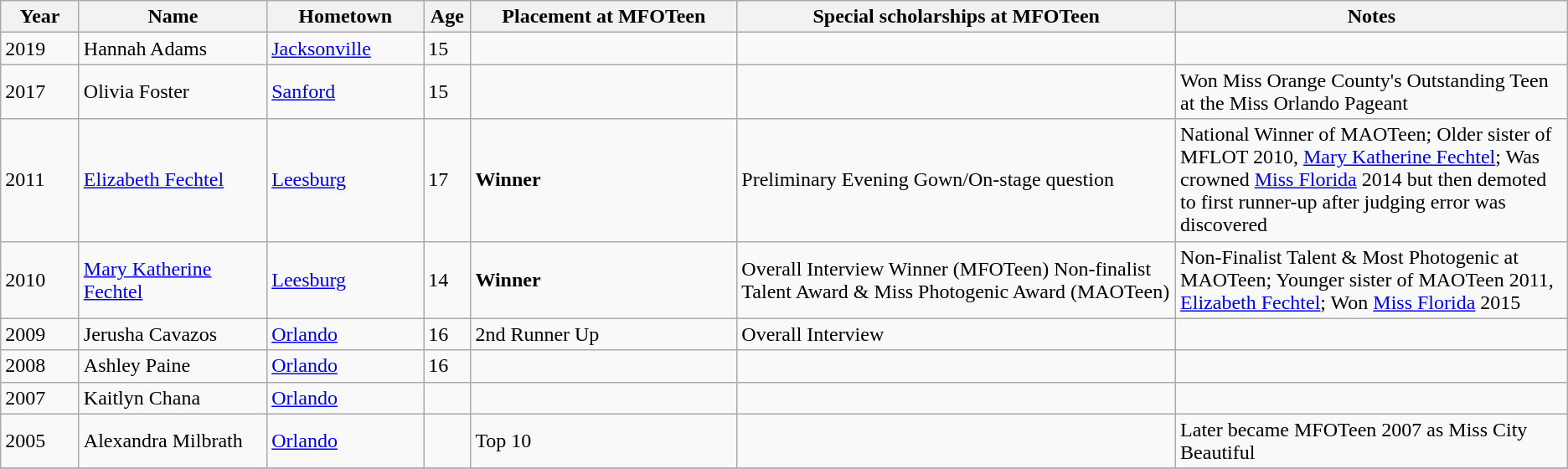<table class="wikitable">
<tr>
<th width=5%>Year</th>
<th width=12%>Name</th>
<th width=10%>Hometown</th>
<th width=3%>Age</th>
<th width=17%>Placement at MFOTeen</th>
<th width=28%>Special scholarships at MFOTeen</th>
<th width=30%>Notes</th>
</tr>
<tr>
<td>2019</td>
<td>Hannah Adams</td>
<td><a href='#'>Jacksonville</a></td>
<td>15</td>
<td></td>
<td></td>
<td></td>
</tr>
<tr>
<td>2017</td>
<td>Olivia Foster</td>
<td><a href='#'>Sanford</a></td>
<td>15</td>
<td></td>
<td></td>
<td>Won Miss Orange County's Outstanding Teen at the Miss Orlando Pageant</td>
</tr>
<tr>
<td>2011</td>
<td><a href='#'>Elizabeth Fechtel</a></td>
<td><a href='#'>Leesburg</a></td>
<td>17</td>
<td><strong>Winner</strong></td>
<td>Preliminary Evening Gown/On-stage question</td>
<td>National Winner of MAOTeen; Older sister of MFLOT 2010, <a href='#'>Mary Katherine Fechtel</a>; Was crowned <a href='#'>Miss Florida</a> 2014 but then demoted to first runner-up after judging error was discovered</td>
</tr>
<tr>
<td>2010</td>
<td><a href='#'>Mary Katherine Fechtel</a></td>
<td><a href='#'>Leesburg</a></td>
<td>14</td>
<td><strong>Winner</strong></td>
<td>Overall Interview Winner (MFOTeen) Non-finalist Talent Award & Miss Photogenic Award (MAOTeen)</td>
<td>Non-Finalist Talent & Most Photogenic at MAOTeen; Younger sister of MAOTeen 2011, <a href='#'>Elizabeth Fechtel</a>; Won <a href='#'>Miss Florida</a> 2015</td>
</tr>
<tr>
<td>2009</td>
<td>Jerusha Cavazos</td>
<td><a href='#'>Orlando</a></td>
<td>16</td>
<td>2nd Runner Up</td>
<td>Overall Interview</td>
<td></td>
</tr>
<tr>
<td>2008</td>
<td>Ashley Paine</td>
<td><a href='#'>Orlando</a></td>
<td>16</td>
<td></td>
<td></td>
<td></td>
</tr>
<tr>
<td>2007</td>
<td>Kaitlyn Chana</td>
<td><a href='#'>Orlando</a></td>
<td></td>
<td></td>
<td></td>
<td></td>
</tr>
<tr>
<td>2005</td>
<td>Alexandra Milbrath</td>
<td><a href='#'>Orlando</a></td>
<td></td>
<td>Top 10</td>
<td></td>
<td>Later became MFOTeen 2007 as Miss City Beautiful</td>
</tr>
<tr>
</tr>
</table>
